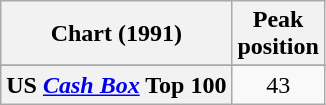<table class="wikitable sortable plainrowheaders" style="text-align:center">
<tr>
<th>Chart (1991)</th>
<th>Peak<br>position</th>
</tr>
<tr>
</tr>
<tr>
</tr>
<tr>
</tr>
<tr>
</tr>
<tr>
</tr>
<tr>
</tr>
<tr>
</tr>
<tr>
<th scope="row">US <em><a href='#'>Cash Box</a></em> Top 100</th>
<td>43</td>
</tr>
</table>
